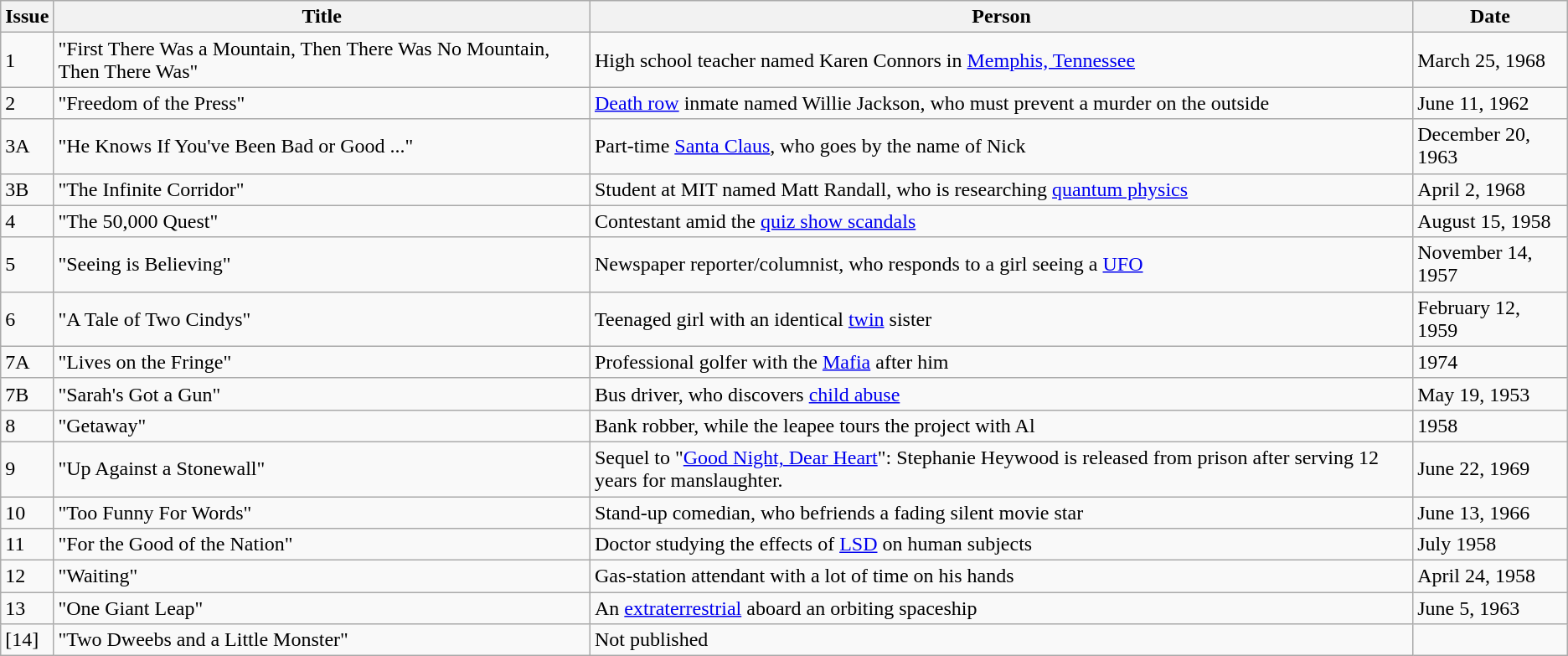<table class="wikitable">
<tr>
<th>Issue</th>
<th>Title</th>
<th>Person</th>
<th>Date</th>
</tr>
<tr>
<td>1</td>
<td>"First There Was a Mountain, Then There Was No Mountain, Then There Was"</td>
<td>High school teacher named Karen Connors in <a href='#'>Memphis, Tennessee</a></td>
<td>March 25, 1968</td>
</tr>
<tr>
<td>2</td>
<td>"Freedom of the Press"</td>
<td><a href='#'>Death row</a> inmate named Willie Jackson, who must prevent a murder on the outside</td>
<td>June 11, 1962</td>
</tr>
<tr>
<td>3A</td>
<td>"He Knows If You've Been Bad or Good ..."</td>
<td>Part-time <a href='#'>Santa Claus</a>, who goes by the name of Nick</td>
<td>December 20, 1963</td>
</tr>
<tr>
<td>3B</td>
<td>"The Infinite Corridor"</td>
<td>Student at MIT named Matt Randall, who is researching <a href='#'>quantum physics</a></td>
<td>April 2, 1968</td>
</tr>
<tr>
<td>4</td>
<td>"The 50,000 Quest"</td>
<td>Contestant amid the <a href='#'>quiz show scandals</a></td>
<td>August 15, 1958</td>
</tr>
<tr>
<td>5</td>
<td>"Seeing is Believing"</td>
<td>Newspaper reporter/columnist, who responds to a girl seeing a <a href='#'>UFO</a></td>
<td>November 14, 1957</td>
</tr>
<tr>
<td>6</td>
<td>"A Tale of Two Cindys"</td>
<td>Teenaged girl with an identical <a href='#'>twin</a> sister</td>
<td>February 12, 1959</td>
</tr>
<tr>
<td>7A</td>
<td>"Lives on the Fringe"</td>
<td>Professional golfer with the <a href='#'>Mafia</a> after him</td>
<td>1974</td>
</tr>
<tr>
<td>7B</td>
<td>"Sarah's Got a Gun"</td>
<td>Bus driver, who discovers <a href='#'>child abuse</a></td>
<td>May 19, 1953</td>
</tr>
<tr>
<td>8</td>
<td>"Getaway"</td>
<td>Bank robber, while the leapee tours the project with Al</td>
<td>1958</td>
</tr>
<tr>
<td>9</td>
<td>"Up Against a Stonewall"</td>
<td>Sequel to "<a href='#'>Good Night, Dear Heart</a>": Stephanie Heywood is released from prison after serving 12 years for manslaughter.</td>
<td>June 22, 1969</td>
</tr>
<tr>
<td>10</td>
<td>"Too Funny For Words"</td>
<td>Stand-up comedian, who befriends a fading silent movie star</td>
<td>June 13, 1966</td>
</tr>
<tr>
<td>11</td>
<td>"For the Good of the Nation"</td>
<td>Doctor studying the effects of <a href='#'>LSD</a> on human subjects</td>
<td>July 1958</td>
</tr>
<tr>
<td>12</td>
<td>"Waiting"</td>
<td>Gas-station attendant with a lot of time on his hands</td>
<td>April 24, 1958</td>
</tr>
<tr>
<td>13</td>
<td>"One Giant Leap"</td>
<td>An <a href='#'>extraterrestrial</a> aboard an orbiting spaceship</td>
<td>June 5, 1963</td>
</tr>
<tr>
<td>[14]</td>
<td>"Two Dweebs and a Little Monster"</td>
<td>Not published</td>
<td></td>
</tr>
</table>
